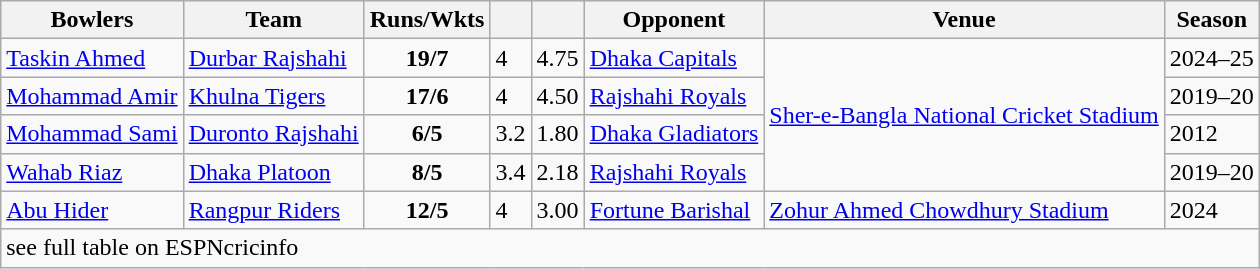<table class="wikitable">
<tr>
<th>Bowlers</th>
<th>Team</th>
<th>Runs/Wkts</th>
<th></th>
<th></th>
<th>Opponent</th>
<th>Venue</th>
<th>Season</th>
</tr>
<tr>
<td><a href='#'>Taskin Ahmed</a></td>
<td><a href='#'>Durbar Rajshahi</a></td>
<td align=center><strong>19/7</strong></td>
<td>4</td>
<td>4.75</td>
<td><a href='#'>Dhaka Capitals</a></td>
<td rowspan="4"><a href='#'>Sher-e-Bangla National Cricket Stadium</a></td>
<td>2024–25</td>
</tr>
<tr>
<td><a href='#'>Mohammad Amir</a></td>
<td><a href='#'>Khulna Tigers</a></td>
<td align=center><strong>17/6</strong></td>
<td>4</td>
<td>4.50</td>
<td><a href='#'>Rajshahi Royals</a></td>
<td>2019–20</td>
</tr>
<tr>
<td><a href='#'>Mohammad Sami</a></td>
<td><a href='#'>Duronto Rajshahi</a></td>
<td align=center><strong>6/5</strong></td>
<td>3.2</td>
<td>1.80</td>
<td><a href='#'>Dhaka Gladiators</a></td>
<td>2012</td>
</tr>
<tr>
<td><a href='#'>Wahab Riaz</a></td>
<td><a href='#'>Dhaka Platoon</a></td>
<td align=center><strong>8/5</strong></td>
<td>3.4</td>
<td>2.18</td>
<td><a href='#'>Rajshahi Royals</a></td>
<td>2019–20</td>
</tr>
<tr>
<td><a href='#'>Abu Hider</a></td>
<td><a href='#'>Rangpur Riders</a></td>
<td align="center"><strong>12/5</strong></td>
<td>4</td>
<td>3.00</td>
<td><a href='#'>Fortune Barishal</a></td>
<td><a href='#'>Zohur Ahmed Chowdhury Stadium</a></td>
<td>2024</td>
</tr>
<tr>
<td colspan=8>see full table on ESPNcricinfo</td>
</tr>
</table>
